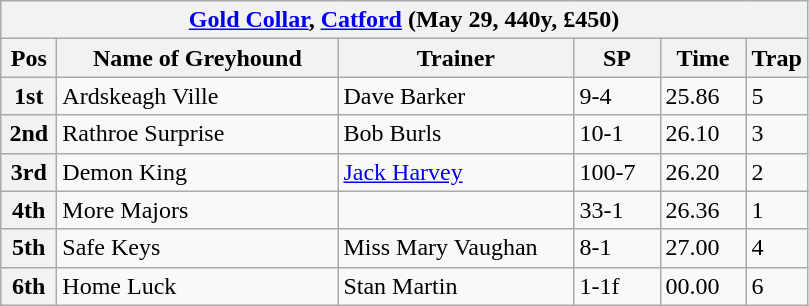<table class="wikitable">
<tr>
<th colspan="6"><a href='#'>Gold Collar</a>, <a href='#'>Catford</a> (May 29, 440y, £450)</th>
</tr>
<tr>
<th width=30>Pos</th>
<th width=180>Name of Greyhound</th>
<th width=150>Trainer</th>
<th width=50>SP</th>
<th width=50>Time</th>
<th width=30>Trap</th>
</tr>
<tr>
<th>1st</th>
<td>Ardskeagh Ville</td>
<td>Dave Barker</td>
<td>9-4</td>
<td>25.86</td>
<td>5</td>
</tr>
<tr>
<th>2nd</th>
<td>Rathroe Surprise</td>
<td>Bob Burls</td>
<td>10-1</td>
<td>26.10</td>
<td>3</td>
</tr>
<tr>
<th>3rd</th>
<td>Demon King</td>
<td><a href='#'>Jack Harvey</a></td>
<td>100-7</td>
<td>26.20</td>
<td>2</td>
</tr>
<tr>
<th>4th</th>
<td>More Majors</td>
<td></td>
<td>33-1</td>
<td>26.36</td>
<td>1</td>
</tr>
<tr>
<th>5th</th>
<td>Safe Keys</td>
<td>Miss Mary Vaughan</td>
<td>8-1</td>
<td>27.00</td>
<td>4</td>
</tr>
<tr>
<th>6th</th>
<td>Home Luck</td>
<td>Stan Martin</td>
<td>1-1f</td>
<td>00.00</td>
<td>6</td>
</tr>
</table>
